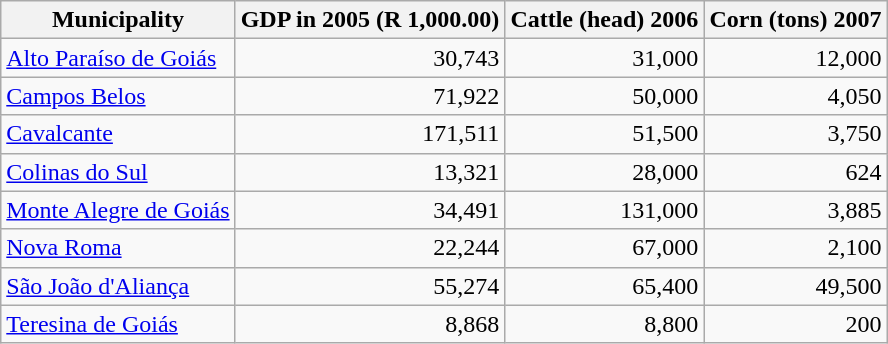<table class="wikitable" style="text-align:right">
<tr>
<th align=left>Municipality</th>
<th align=right>GDP in 2005 (R 1,000.00)</th>
<th align=right>Cattle (head) 2006</th>
<th align=right>Corn (tons) 2007</th>
</tr>
<tr>
<td align=left><a href='#'>Alto Paraíso de Goiás</a></td>
<td>30,743</td>
<td>31,000</td>
<td>12,000</td>
</tr>
<tr>
<td align=left><a href='#'>Campos Belos</a></td>
<td>71,922</td>
<td>50,000</td>
<td>4,050</td>
</tr>
<tr>
<td align=left><a href='#'>Cavalcante</a></td>
<td>171,511</td>
<td>51,500</td>
<td>3,750</td>
</tr>
<tr>
<td align=left><a href='#'>Colinas do Sul</a></td>
<td>13,321</td>
<td>28,000</td>
<td>624</td>
</tr>
<tr>
<td align=left><a href='#'>Monte Alegre de Goiás</a></td>
<td>34,491</td>
<td>131,000</td>
<td>3,885</td>
</tr>
<tr>
<td align=left><a href='#'>Nova Roma</a></td>
<td>22,244</td>
<td>67,000</td>
<td>2,100</td>
</tr>
<tr>
<td align=left><a href='#'>São João d'Aliança</a></td>
<td>55,274</td>
<td>65,400</td>
<td>49,500</td>
</tr>
<tr>
<td align=left><a href='#'>Teresina de Goiás</a></td>
<td>8,868</td>
<td>8,800</td>
<td>200</td>
</tr>
</table>
